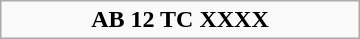<table class="wikitable" style="margin-left: auto; margin-right: auto; border: none; width:15em; text-align: center">
<tr>
<td><strong><span> AB 12 TC XXXX </span></strong></td>
</tr>
</table>
